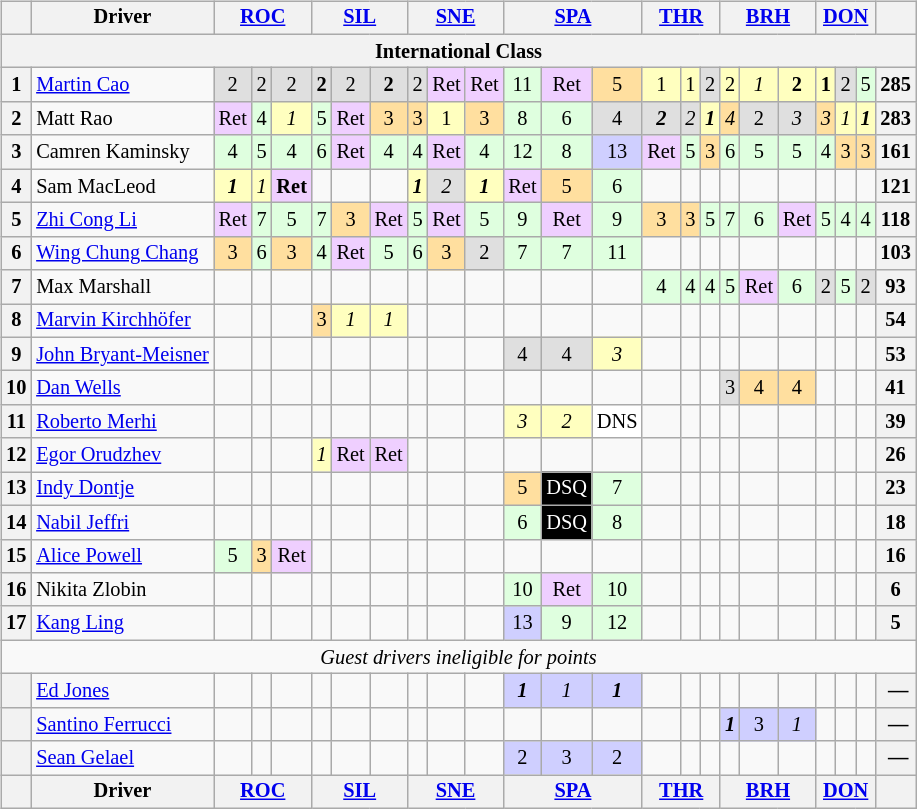<table>
<tr>
<td><br><table class="wikitable" style="font-size: 85%; text-align: center;">
<tr valign="top">
<th valign="middle"></th>
<th valign="middle">Driver</th>
<th colspan=3><a href='#'>ROC</a><br></th>
<th colspan=3><a href='#'>SIL</a><br></th>
<th colspan=3><a href='#'>SNE</a><br></th>
<th colspan=3><a href='#'>SPA</a><br></th>
<th colspan=3><a href='#'>THR</a><br></th>
<th colspan=3><a href='#'>BRH</a><br></th>
<th colspan=3><a href='#'>DON</a><br></th>
<th valign="middle"></th>
</tr>
<tr>
<th colspan=24>International Class</th>
</tr>
<tr>
<th>1</th>
<td align=left> <a href='#'>Martin Cao</a></td>
<td style="background:#DFDFDF;">2</td>
<td style="background:#DFDFDF;">2</td>
<td style="background:#DFDFDF;">2</td>
<td style="background:#DFDFDF;"><strong>2</strong></td>
<td style="background:#DFDFDF;">2</td>
<td style="background:#DFDFDF;"><strong>2</strong></td>
<td style="background:#DFDFDF;">2</td>
<td style="background:#EFCFFF;">Ret</td>
<td style="background:#EFCFFF;">Ret</td>
<td style="background:#DFFFDF;">11</td>
<td style="background:#EFCFFF;">Ret</td>
<td style="background:#FFDF9F;">5</td>
<td style="background:#FFFFBF;">1</td>
<td style="background:#FFFFBF;">1</td>
<td style="background:#DFDFDF;">2</td>
<td style="background:#FFFFBF;">2</td>
<td style="background:#FFFFBF;"><em>1</em></td>
<td style="background:#FFFFBF;"><strong>2</strong></td>
<td style="background:#FFFFBF;"><strong>1</strong></td>
<td style="background:#DFDFDF;">2</td>
<td style="background:#DFFFDF;">5</td>
<th>285</th>
</tr>
<tr>
<th>2</th>
<td align=left> Matt Rao</td>
<td style="background:#EFCFFF;">Ret</td>
<td style="background:#DFFFDF;">4</td>
<td style="background:#FFFFBF;"><em>1</em></td>
<td style="background:#DFFFDF;">5</td>
<td style="background:#EFCFFF;">Ret</td>
<td style="background:#FFDF9F;">3</td>
<td style="background:#FFDF9F;">3</td>
<td style="background:#FFFFBF;">1</td>
<td style="background:#FFDF9F;">3</td>
<td style="background:#DFFFDF;">8</td>
<td style="background:#DFFFDF;">6</td>
<td style="background:#DFDFDF;">4</td>
<td style="background:#DFDFDF;"><strong><em>2</em></strong></td>
<td style="background:#DFDFDF;"><em>2</em></td>
<td style="background:#FFFFBF;"><strong><em>1</em></strong></td>
<td style="background:#FFDF9F;"><em>4</em></td>
<td style="background:#DFDFDF;">2</td>
<td style="background:#DFDFDF;"><em>3</em></td>
<td style="background:#FFDF9F;"><em>3</em></td>
<td style="background:#FFFFBF;"><em>1</em></td>
<td style="background:#FFFFBF;"><strong><em>1</em></strong></td>
<th>283</th>
</tr>
<tr>
<th>3</th>
<td align=left> Camren Kaminsky</td>
<td style="background:#DFFFDF;">4</td>
<td style="background:#DFFFDF;">5</td>
<td style="background:#DFFFDF;">4</td>
<td style="background:#DFFFDF;">6</td>
<td style="background:#EFCFFF;">Ret</td>
<td style="background:#DFFFDF;">4</td>
<td style="background:#DFFFDF;">4</td>
<td style="background:#EFCFFF;">Ret</td>
<td style="background:#DFFFDF;">4</td>
<td style="background:#DFFFDF;">12</td>
<td style="background:#DFFFDF;">8</td>
<td style="background:#CFCFFF;">13</td>
<td style="background:#EFCFFF;">Ret</td>
<td style="background:#DFFFDF;">5</td>
<td style="background:#FFDF9F;">3</td>
<td style="background:#DFFFDF;">6</td>
<td style="background:#DFFFDF;">5</td>
<td style="background:#DFFFDF;">5</td>
<td style="background:#DFFFDF;">4</td>
<td style="background:#FFDF9F;">3</td>
<td style="background:#FFDF9F;">3</td>
<th>161</th>
</tr>
<tr>
<th>4</th>
<td align=left> Sam MacLeod</td>
<td style="background:#FFFFBF;"><strong><em>1</em></strong></td>
<td style="background:#FFFFBF;"><em>1</em></td>
<td style="background:#EFCFFF;"><strong>Ret</strong></td>
<td></td>
<td></td>
<td></td>
<td style="background:#FFFFBF;"><strong><em>1</em></strong></td>
<td style="background:#DFDFDF;"><em>2</em></td>
<td style="background:#FFFFBF;"><strong><em>1</em></strong></td>
<td style="background:#EFCFFF;">Ret</td>
<td style="background:#FFDF9F;">5</td>
<td style="background:#DFFFDF;">6</td>
<td></td>
<td></td>
<td></td>
<td></td>
<td></td>
<td></td>
<td></td>
<td></td>
<td></td>
<th>121</th>
</tr>
<tr>
<th>5</th>
<td align=left> <a href='#'>Zhi Cong Li</a></td>
<td style="background:#EFCFFF;">Ret</td>
<td style="background:#DFFFDF;">7</td>
<td style="background:#DFFFDF;">5</td>
<td style="background:#DFFFDF;">7</td>
<td style="background:#FFDF9F;">3</td>
<td style="background:#EFCFFF;">Ret</td>
<td style="background:#DFFFDF;">5</td>
<td style="background:#EFCFFF;">Ret</td>
<td style="background:#DFFFDF;">5</td>
<td style="background:#DFFFDF;">9</td>
<td style="background:#EFCFFF;">Ret</td>
<td style="background:#DFFFDF;">9</td>
<td style="background:#FFDF9F;">3</td>
<td style="background:#FFDF9F;">3</td>
<td style="background:#DFFFDF;">5</td>
<td style="background:#DFFFDF;">7</td>
<td style="background:#DFFFDF;">6</td>
<td style="background:#EFCFFF;">Ret</td>
<td style="background:#DFFFDF;">5</td>
<td style="background:#DFFFDF;">4</td>
<td style="background:#DFFFDF;">4</td>
<th>118</th>
</tr>
<tr>
<th>6</th>
<td align=left> <a href='#'>Wing Chung Chang</a></td>
<td style="background:#FFDF9F;">3</td>
<td style="background:#DFFFDF;">6</td>
<td style="background:#FFDF9F;">3</td>
<td style="background:#DFFFDF;">4</td>
<td style="background:#EFCFFF;">Ret</td>
<td style="background:#DFFFDF;">5</td>
<td style="background:#DFFFDF;">6</td>
<td style="background:#FFDF9F;">3</td>
<td style="background:#DFDFDF;">2</td>
<td style="background:#DFFFDF;">7</td>
<td style="background:#DFFFDF;">7</td>
<td style="background:#DFFFDF;">11</td>
<td></td>
<td></td>
<td></td>
<td></td>
<td></td>
<td></td>
<td></td>
<td></td>
<td></td>
<th>103</th>
</tr>
<tr>
<th>7</th>
<td align=left> Max Marshall</td>
<td></td>
<td></td>
<td></td>
<td></td>
<td></td>
<td></td>
<td></td>
<td></td>
<td></td>
<td></td>
<td></td>
<td></td>
<td style="background:#DFFFDF;">4</td>
<td style="background:#DFFFDF;">4</td>
<td style="background:#DFFFDF;">4</td>
<td style="background:#DFFFDF;">5</td>
<td style="background:#EFCFFF;">Ret</td>
<td style="background:#DFFFDF;">6</td>
<td style="background:#DFDFDF;">2</td>
<td style="background:#DFFFDF;">5</td>
<td style="background:#DFDFDF;">2</td>
<th>93</th>
</tr>
<tr>
<th>8</th>
<td align=left> <a href='#'>Marvin Kirchhöfer</a></td>
<td></td>
<td></td>
<td></td>
<td style="background:#FFDF9F;">3</td>
<td style="background:#FFFFBF;"><em>1</em></td>
<td style="background:#FFFFBF;"><em>1</em></td>
<td></td>
<td></td>
<td></td>
<td></td>
<td></td>
<td></td>
<td></td>
<td></td>
<td></td>
<td></td>
<td></td>
<td></td>
<td></td>
<td></td>
<td></td>
<th>54</th>
</tr>
<tr>
<th>9</th>
<td align=left nowrap> <a href='#'>John Bryant-Meisner</a></td>
<td></td>
<td></td>
<td></td>
<td></td>
<td></td>
<td></td>
<td></td>
<td></td>
<td></td>
<td style="background:#DFDFDF;">4</td>
<td style="background:#DFDFDF;">4</td>
<td style="background:#FFFFBF;"><em>3</em></td>
<td></td>
<td></td>
<td></td>
<td></td>
<td></td>
<td></td>
<td></td>
<td></td>
<td></td>
<th>53</th>
</tr>
<tr>
<th>10</th>
<td align=left> <a href='#'>Dan Wells</a></td>
<td></td>
<td></td>
<td></td>
<td></td>
<td></td>
<td></td>
<td></td>
<td></td>
<td></td>
<td></td>
<td></td>
<td></td>
<td></td>
<td></td>
<td></td>
<td style="background:#DFDFDF;">3</td>
<td style="background:#FFDF9F;">4</td>
<td style="background:#FFDF9F;">4</td>
<td></td>
<td></td>
<td></td>
<th>41</th>
</tr>
<tr>
<th>11</th>
<td align=left> <a href='#'>Roberto Merhi</a></td>
<td></td>
<td></td>
<td></td>
<td></td>
<td></td>
<td></td>
<td></td>
<td></td>
<td></td>
<td style="background:#FFFFBF;"><em>3</em></td>
<td style="background:#FFFFBF;"><em>2</em></td>
<td style="background:#FFFFFF;">DNS</td>
<td></td>
<td></td>
<td></td>
<td></td>
<td></td>
<td></td>
<td></td>
<td></td>
<td></td>
<th>39</th>
</tr>
<tr>
<th>12</th>
<td align=left> <a href='#'>Egor Orudzhev</a></td>
<td></td>
<td></td>
<td></td>
<td style="background:#FFFFBF;"><em>1</em></td>
<td style="background:#EFCFFF;">Ret</td>
<td style="background:#EFCFFF;">Ret</td>
<td></td>
<td></td>
<td></td>
<td></td>
<td></td>
<td></td>
<td></td>
<td></td>
<td></td>
<td></td>
<td></td>
<td></td>
<td></td>
<td></td>
<td></td>
<th>26</th>
</tr>
<tr>
<th>13</th>
<td align=left> <a href='#'>Indy Dontje</a></td>
<td></td>
<td></td>
<td></td>
<td></td>
<td></td>
<td></td>
<td></td>
<td></td>
<td></td>
<td style="background:#FFDF9F;">5</td>
<td style="background:black; color:white;">DSQ</td>
<td style="background:#DFFFDF;">7</td>
<td></td>
<td></td>
<td></td>
<td></td>
<td></td>
<td></td>
<td></td>
<td></td>
<td></td>
<th>23</th>
</tr>
<tr>
<th>14</th>
<td align=left> <a href='#'>Nabil Jeffri</a></td>
<td></td>
<td></td>
<td></td>
<td></td>
<td></td>
<td></td>
<td></td>
<td></td>
<td></td>
<td style="background:#DFFFDF;">6</td>
<td style="background:black; color:white;">DSQ</td>
<td style="background:#DFFFDF;">8</td>
<td></td>
<td></td>
<td></td>
<td></td>
<td></td>
<td></td>
<td></td>
<td></td>
<td></td>
<th>18</th>
</tr>
<tr>
<th>15</th>
<td align=left> <a href='#'>Alice Powell</a></td>
<td style="background:#DFFFDF;">5</td>
<td style="background:#FFDF9F;">3</td>
<td style="background:#EFCFFF;">Ret</td>
<td></td>
<td></td>
<td></td>
<td></td>
<td></td>
<td></td>
<td></td>
<td></td>
<td></td>
<td></td>
<td></td>
<td></td>
<td></td>
<td></td>
<td></td>
<td></td>
<td></td>
<td></td>
<th>16</th>
</tr>
<tr>
<th>16</th>
<td align=left> Nikita Zlobin</td>
<td></td>
<td></td>
<td></td>
<td></td>
<td></td>
<td></td>
<td></td>
<td></td>
<td></td>
<td style="background:#DFFFDF;">10</td>
<td style="background:#EFCFFF;">Ret</td>
<td style="background:#DFFFDF;">10</td>
<td></td>
<td></td>
<td></td>
<td></td>
<td></td>
<td></td>
<td></td>
<td></td>
<td></td>
<th>6</th>
</tr>
<tr>
<th>17</th>
<td align=left> <a href='#'>Kang Ling</a></td>
<td></td>
<td></td>
<td></td>
<td></td>
<td></td>
<td></td>
<td></td>
<td></td>
<td></td>
<td style="background:#CFCFFF;">13</td>
<td style="background:#DFFFDF;">9</td>
<td style="background:#DFFFDF;">12</td>
<td></td>
<td></td>
<td></td>
<td></td>
<td></td>
<td></td>
<td></td>
<td></td>
<td></td>
<th>5</th>
</tr>
<tr>
<td colspan=24 align=center><em>Guest drivers ineligible for points</em></td>
</tr>
<tr>
<th></th>
<td align=left> <a href='#'>Ed Jones</a></td>
<td></td>
<td></td>
<td></td>
<td></td>
<td></td>
<td></td>
<td></td>
<td></td>
<td></td>
<td style="background:#CFCFFF;"><strong><em>1</em></strong></td>
<td style="background:#CFCFFF;"><em>1</em></td>
<td style="background:#CFCFFF;"><strong><em>1</em></strong></td>
<td></td>
<td></td>
<td></td>
<td></td>
<td></td>
<td></td>
<td></td>
<td></td>
<td></td>
<th> —</th>
</tr>
<tr>
<th></th>
<td align=left> <a href='#'>Santino Ferrucci</a></td>
<td></td>
<td></td>
<td></td>
<td></td>
<td></td>
<td></td>
<td></td>
<td></td>
<td></td>
<td></td>
<td></td>
<td></td>
<td></td>
<td></td>
<td></td>
<td style="background:#CFCFFF;"><strong><em>1</em></strong></td>
<td style="background:#CFCFFF;">3</td>
<td style="background:#CFCFFF;"><em>1</em></td>
<td></td>
<td></td>
<td></td>
<th> —</th>
</tr>
<tr>
<th></th>
<td align=left> <a href='#'>Sean Gelael</a></td>
<td></td>
<td></td>
<td></td>
<td></td>
<td></td>
<td></td>
<td></td>
<td></td>
<td></td>
<td style="background:#CFCFFF;">2</td>
<td style="background:#CFCFFF;">3</td>
<td style="background:#CFCFFF;">2</td>
<td></td>
<td></td>
<td></td>
<td></td>
<td></td>
<td></td>
<td></td>
<td></td>
<td></td>
<th> —</th>
</tr>
<tr valign="top">
<th valign="middle"></th>
<th valign="middle">Driver</th>
<th colspan=3><a href='#'>ROC</a><br></th>
<th colspan=3><a href='#'>SIL</a><br></th>
<th colspan=3><a href='#'>SNE</a><br></th>
<th colspan=3><a href='#'>SPA</a><br></th>
<th colspan=3><a href='#'>THR</a><br></th>
<th colspan=3><a href='#'>BRH</a><br></th>
<th colspan=3><a href='#'>DON</a><br></th>
<th valign="middle"></th>
</tr>
</table>
</td>
<td valign="top"><br></td>
</tr>
</table>
